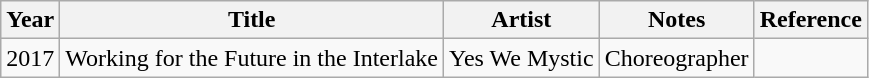<table class="wikitable">
<tr>
<th>Year</th>
<th>Title</th>
<th>Artist</th>
<th>Notes</th>
<th>Reference</th>
</tr>
<tr>
<td>2017</td>
<td>Working for the Future in the Interlake</td>
<td>Yes We Mystic</td>
<td>Choreographer</td>
<td></td>
</tr>
</table>
